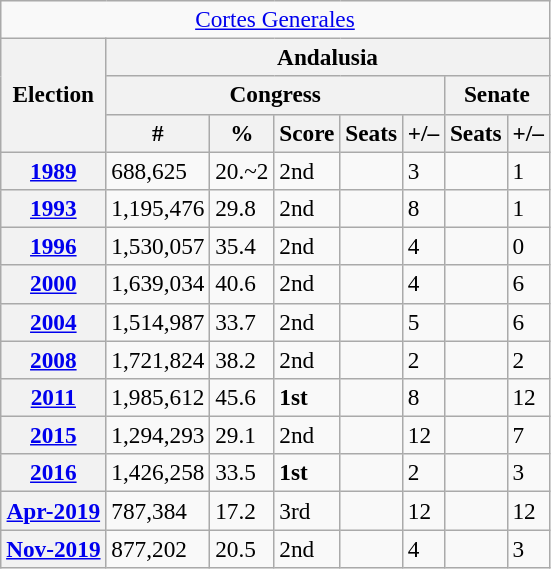<table class="wikitable" style="font-size:97%; text-align:left;">
<tr>
<td colspan="8" align="center"><a href='#'>Cortes Generales</a></td>
</tr>
<tr>
<th rowspan="3">Election</th>
<th colspan="7">Andalusia</th>
</tr>
<tr>
<th colspan="5">Congress</th>
<th colspan="2">Senate</th>
</tr>
<tr>
<th>#</th>
<th>%</th>
<th>Score</th>
<th>Seats</th>
<th>+/–</th>
<th>Seats</th>
<th>+/–</th>
</tr>
<tr>
<th><a href='#'>1989</a></th>
<td>688,625</td>
<td>20.~2</td>
<td>2nd</td>
<td></td>
<td>3</td>
<td></td>
<td>1</td>
</tr>
<tr>
<th><a href='#'>1993</a></th>
<td>1,195,476</td>
<td>29.8</td>
<td>2nd</td>
<td></td>
<td>8</td>
<td></td>
<td>1</td>
</tr>
<tr>
<th><a href='#'>1996</a></th>
<td>1,530,057</td>
<td>35.4</td>
<td>2nd</td>
<td></td>
<td>4</td>
<td></td>
<td>0</td>
</tr>
<tr>
<th><a href='#'>2000</a></th>
<td>1,639,034</td>
<td>40.6</td>
<td>2nd</td>
<td></td>
<td>4</td>
<td></td>
<td>6</td>
</tr>
<tr>
<th><a href='#'>2004</a></th>
<td>1,514,987</td>
<td>33.7</td>
<td>2nd</td>
<td></td>
<td>5</td>
<td></td>
<td>6</td>
</tr>
<tr>
<th><a href='#'>2008</a></th>
<td>1,721,824</td>
<td>38.2</td>
<td>2nd</td>
<td></td>
<td>2</td>
<td></td>
<td>2</td>
</tr>
<tr>
<th><a href='#'>2011</a></th>
<td>1,985,612</td>
<td>45.6</td>
<td><strong>1st</strong></td>
<td></td>
<td>8</td>
<td></td>
<td>12</td>
</tr>
<tr>
<th><a href='#'>2015</a></th>
<td>1,294,293</td>
<td>29.1</td>
<td>2nd</td>
<td></td>
<td>12</td>
<td></td>
<td>7</td>
</tr>
<tr>
<th><a href='#'>2016</a></th>
<td>1,426,258</td>
<td>33.5</td>
<td><strong>1st</strong></td>
<td></td>
<td>2</td>
<td></td>
<td>3</td>
</tr>
<tr>
<th><a href='#'>Apr-2019</a></th>
<td>787,384</td>
<td>17.2</td>
<td>3rd</td>
<td></td>
<td>12</td>
<td></td>
<td>12</td>
</tr>
<tr>
<th><a href='#'>Nov-2019</a></th>
<td>877,202</td>
<td>20.5</td>
<td>2nd</td>
<td></td>
<td>4</td>
<td></td>
<td>3</td>
</tr>
</table>
